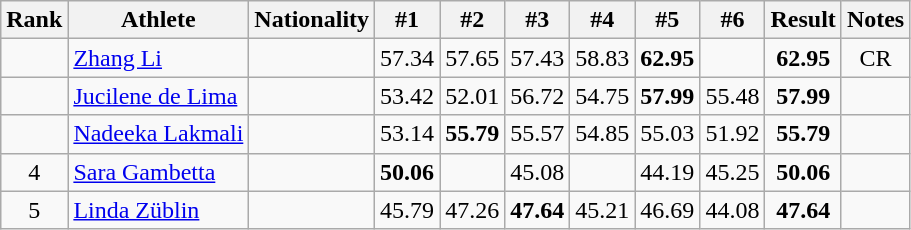<table class="wikitable sortable" style="text-align:center">
<tr>
<th>Rank</th>
<th>Athlete</th>
<th>Nationality</th>
<th>#1</th>
<th>#2</th>
<th>#3</th>
<th>#4</th>
<th>#5</th>
<th>#6</th>
<th>Result</th>
<th>Notes</th>
</tr>
<tr>
<td></td>
<td align="left"><a href='#'>Zhang Li</a></td>
<td align=left></td>
<td>57.34</td>
<td>57.65</td>
<td>57.43</td>
<td>58.83</td>
<td><strong>62.95</strong></td>
<td></td>
<td><strong>62.95</strong></td>
<td>CR</td>
</tr>
<tr>
<td></td>
<td align="left"><a href='#'>Jucilene de Lima</a></td>
<td align=left></td>
<td>53.42</td>
<td>52.01</td>
<td>56.72</td>
<td>54.75</td>
<td><strong>57.99</strong></td>
<td>55.48</td>
<td><strong>57.99</strong></td>
<td></td>
</tr>
<tr>
<td></td>
<td align="left"><a href='#'>Nadeeka Lakmali</a></td>
<td align=left></td>
<td>53.14</td>
<td><strong>55.79</strong></td>
<td>55.57</td>
<td>54.85</td>
<td>55.03</td>
<td>51.92</td>
<td><strong>55.79</strong></td>
<td></td>
</tr>
<tr>
<td>4</td>
<td align="left"><a href='#'>Sara Gambetta</a></td>
<td align=left></td>
<td><strong>50.06</strong></td>
<td></td>
<td>45.08</td>
<td></td>
<td>44.19</td>
<td>45.25</td>
<td><strong>50.06</strong></td>
<td></td>
</tr>
<tr>
<td>5</td>
<td align="left"><a href='#'>Linda Züblin</a></td>
<td align=left></td>
<td>45.79</td>
<td>47.26</td>
<td><strong>47.64</strong></td>
<td>45.21</td>
<td>46.69</td>
<td>44.08</td>
<td><strong>47.64</strong></td>
<td></td>
</tr>
</table>
